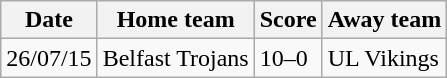<table class="wikitable">
<tr>
<th>Date</th>
<th>Home team</th>
<th>Score</th>
<th>Away team</th>
</tr>
<tr>
<td>26/07/15</td>
<td>Belfast Trojans</td>
<td>10–0</td>
<td>UL Vikings</td>
</tr>
</table>
